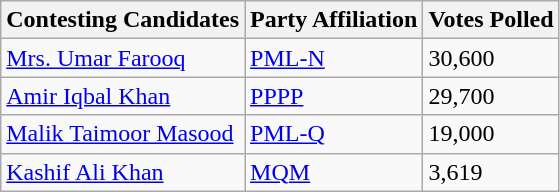<table class="wikitable sortable">
<tr>
<th>Contesting Candidates</th>
<th>Party Affiliation</th>
<th>Votes Polled</th>
</tr>
<tr>
<td><a href='#'>Mrs. Umar Farooq</a></td>
<td><a href='#'>PML-N</a></td>
<td>30,600</td>
</tr>
<tr>
<td><a href='#'>Amir Iqbal Khan</a></td>
<td><a href='#'>PPPP</a></td>
<td>29,700</td>
</tr>
<tr>
<td><a href='#'>Malik Taimoor Masood</a></td>
<td><a href='#'>PML-Q</a></td>
<td>19,000</td>
</tr>
<tr>
<td><a href='#'>Kashif Ali Khan</a></td>
<td><a href='#'>MQM</a></td>
<td>3,619</td>
</tr>
</table>
